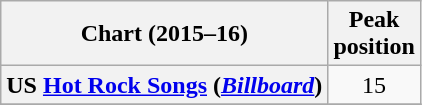<table class="wikitable plainrowheaders">
<tr>
<th>Chart (2015–16)</th>
<th>Peak<br>position</th>
</tr>
<tr>
<th scope="row">US <a href='#'>Hot Rock Songs</a> (<em><a href='#'>Billboard</a></em>)</th>
<td style="text-align:center;">15</td>
</tr>
<tr>
</tr>
</table>
